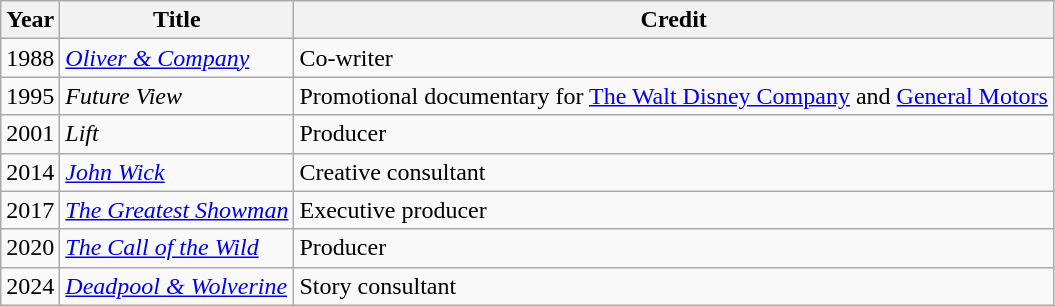<table class="wikitable">
<tr>
<th>Year</th>
<th>Title</th>
<th>Credit</th>
</tr>
<tr>
<td>1988</td>
<td><em><a href='#'>Oliver & Company</a></em></td>
<td>Co-writer</td>
</tr>
<tr>
<td>1995</td>
<td><em>Future View</em></td>
<td>Promotional documentary for <a href='#'>The Walt Disney Company</a> and <a href='#'>General Motors</a></td>
</tr>
<tr>
<td>2001</td>
<td><em>Lift</em></td>
<td>Producer</td>
</tr>
<tr>
<td>2014</td>
<td><em><a href='#'>John Wick</a></em></td>
<td>Creative consultant</td>
</tr>
<tr>
<td>2017</td>
<td><em><a href='#'>The Greatest Showman</a></em></td>
<td>Executive producer</td>
</tr>
<tr>
<td>2020</td>
<td><em><a href='#'>The Call of the Wild</a></em></td>
<td>Producer</td>
</tr>
<tr>
<td>2024</td>
<td><em><a href='#'>Deadpool & Wolverine</a></em></td>
<td>Story consultant</td>
</tr>
</table>
